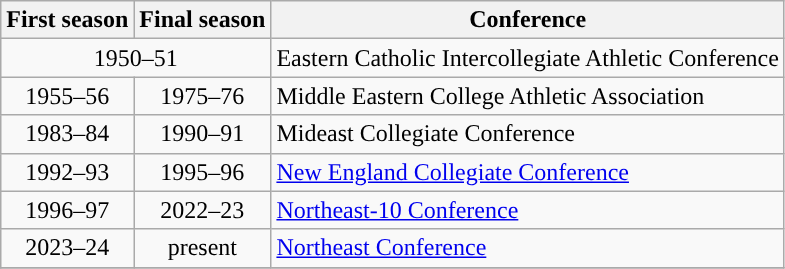<table class="wikitable">
<tr>
<th>First season</th>
<th>Final season</th>
<th>Conference</th>
</tr>
<tr>
<td colspan="2"; style="text-align:center">1950–51</td>
<td>Eastern Catholic Intercollegiate Athletic Conference</td>
</tr>
<tr>
<td style="text-align:center">1955–56</td>
<td style="text-align:center">1975–76</td>
<td>Middle Eastern College Athletic Association</td>
</tr>
<tr>
<td style="text-align:center">1983–84</td>
<td style="text-align:center">1990–91</td>
<td>Mideast Collegiate Conference</td>
</tr>
<tr>
<td style="text-align:center">1992–93</td>
<td style="text-align:center">1995–96</td>
<td><a href='#'>New England Collegiate Conference</a></td>
</tr>
<tr>
<td style="text-align:center">1996–97</td>
<td style="text-align:center">2022–23</td>
<td><a href='#'>Northeast-10 Conference</a></td>
</tr>
<tr>
<td style="text-align:center">2023–24</td>
<td style="text-align:center">present</td>
<td><a href='#'>Northeast Conference</a></td>
</tr>
<tr>
</tr>
</table>
